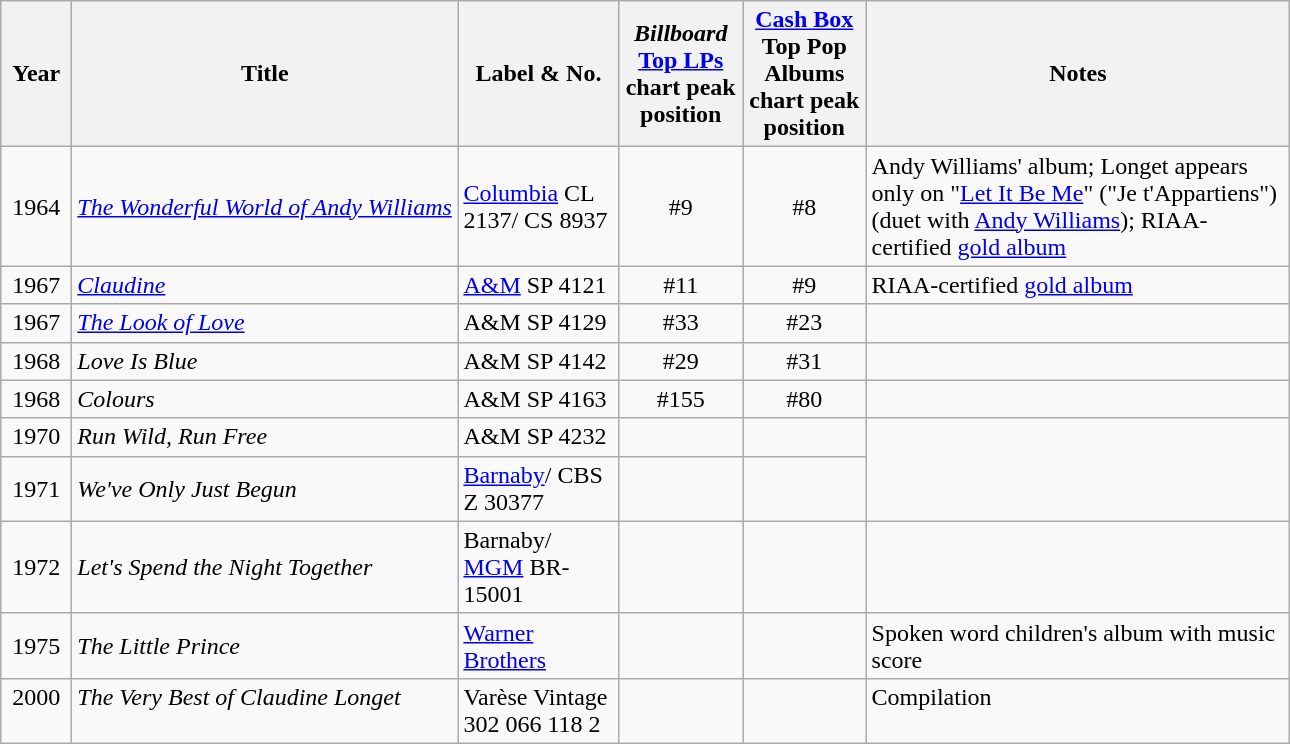<table class="wikitable">
<tr>
<th style="width:40px; text-align:center;">Year</th>
<th style="width:250px; text-align:center;">Title</th>
<th style="width:100px; text-align:center;">Label & No.</th>
<th style="width:75px; text-align:center;"><em>Billboard</em> <a href='#'>Top LPs</a> chart peak position</th>
<th style="width:75px; text-align:center;"><a href='#'>Cash Box</a> Top Pop Albums chart peak position</th>
<th style="width:275px; text-align:center;">Notes</th>
</tr>
<tr>
<td style="text-align:center;">1964</td>
<td style="text-align:left;"><em><a href='#'>The Wonderful World of Andy Williams</a></em></td>
<td style="text-align:left;"><a href='#'>Columbia</a> CL 2137/ CS 8937</td>
<td style="text-align:center;">#9</td>
<td style="text-align:center;">#8</td>
<td style="text-align:left;">Andy Williams' album; Longet appears only on "<a href='#'>Let It Be Me</a>" ("Je t'Appartiens") (duet with <a href='#'>Andy Williams</a>); RIAA-certified <a href='#'>gold album</a></td>
</tr>
<tr>
<td style="text-align:center;">1967</td>
<td style="text-align:left;"><em><a href='#'>Claudine</a></em></td>
<td style="text-align:left;"><a href='#'>A&M</a> SP 4121</td>
<td style="text-align:center;">#11</td>
<td style="text-align:center;">#9</td>
<td style="text-align:left;">RIAA-certified <a href='#'>gold album</a></td>
</tr>
<tr>
<td style="text-align:center;">1967</td>
<td style="text-align:left;"><em><a href='#'>The Look of Love</a></em></td>
<td style="text-align:left;">A&M SP 4129</td>
<td style="text-align:center;">#33</td>
<td style="text-align:center;">#23</td>
<td style="text-align:left;"></td>
</tr>
<tr>
<td style="text-align:center;">1968</td>
<td style="text-align:left;"><em>Love Is Blue</em></td>
<td style="text-align:left;">A&M SP 4142</td>
<td style="text-align:center;">#29</td>
<td style="text-align:center;">#31</td>
<td style="text-align:left;"></td>
</tr>
<tr>
<td style="text-align:center;">1968</td>
<td style="text-align:left;"><em>Colours</em></td>
<td style="text-align:left;">A&M SP 4163</td>
<td style="text-align:center;">#155</td>
<td style="text-align:center;">#80</td>
<td style="text-align:left;"></td>
</tr>
<tr style="vertical-align:top;">
<td style="text-align:center; ">1970</td>
<td style="text-align:left; "><em>Run Wild, Run Free</em></td>
<td style="text-align:left; ">A&M SP 4232</td>
<td style="text-align:center;"></td>
<td style="text-align:center;"></td>
</tr>
<tr>
<td style="text-align:center;">1971</td>
<td style="text-align:left;"><em>We've Only Just Begun</em></td>
<td style="text-align:left;"><a href='#'>Barnaby</a>/ CBS Z 30377</td>
<td style="text-align:center;"></td>
<td style="text-align:center;"></td>
</tr>
<tr>
<td style="text-align:center;">1972</td>
<td style="text-align:left;"><em>Let's Spend the Night Together</em></td>
<td style="text-align:left;">Barnaby/ <a href='#'>MGM</a> BR-15001</td>
<td style="text-align:center;"></td>
<td style="text-align:center;"></td>
<td style="text-align:left;"></td>
</tr>
<tr>
<td style="text-align:center;">1975</td>
<td style="text-align:left;"><em>The Little Prince</em></td>
<td style="text-align:left;"><a href='#'>Warner Brothers</a></td>
<td style="text-align:left;"></td>
<td style="text-align:left;"></td>
<td style="text-align:left;">Spoken word children's album with music score</td>
</tr>
<tr style="vertical-align:top;">
<td style="text-align:center; ">2000</td>
<td style="text-align:left; "><em>The Very Best of Claudine Longet</em></td>
<td style="text-align:left; ">Varèse Vintage 302 066 118 2</td>
<td style="text-align:left;"></td>
<td style="text-align:left;"></td>
<td style="text-align:left; ">Compilation</td>
</tr>
</table>
